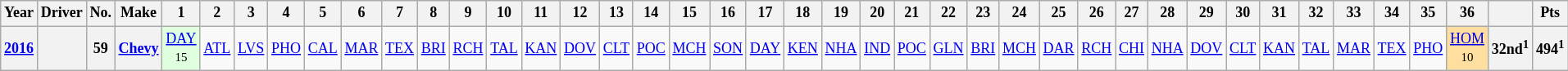<table class="wikitable" style="text-align:center; font-size:75%">
<tr>
<th>Year</th>
<th>Driver</th>
<th>No.</th>
<th>Make</th>
<th>1</th>
<th>2</th>
<th>3</th>
<th>4</th>
<th>5</th>
<th>6</th>
<th>7</th>
<th>8</th>
<th>9</th>
<th>10</th>
<th>11</th>
<th>12</th>
<th>13</th>
<th>14</th>
<th>15</th>
<th>16</th>
<th>17</th>
<th>18</th>
<th>19</th>
<th>20</th>
<th>21</th>
<th>22</th>
<th>23</th>
<th>24</th>
<th>25</th>
<th>26</th>
<th>27</th>
<th>28</th>
<th>29</th>
<th>30</th>
<th>31</th>
<th>32</th>
<th>33</th>
<th>34</th>
<th>35</th>
<th>36</th>
<th></th>
<th>Pts</th>
</tr>
<tr>
<th><a href='#'>2016</a></th>
<th></th>
<th>59</th>
<th><a href='#'>Chevy</a></th>
<td style="background:#DFFFDF;"><a href='#'>DAY</a><br><small>15</small></td>
<td><a href='#'>ATL</a></td>
<td><a href='#'>LVS</a></td>
<td><a href='#'>PHO</a></td>
<td><a href='#'>CAL</a></td>
<td><a href='#'>MAR</a></td>
<td><a href='#'>TEX</a></td>
<td><a href='#'>BRI</a></td>
<td><a href='#'>RCH</a></td>
<td><a href='#'>TAL</a></td>
<td><a href='#'>KAN</a></td>
<td><a href='#'>DOV</a></td>
<td><a href='#'>CLT</a></td>
<td><a href='#'>POC</a></td>
<td><a href='#'>MCH</a></td>
<td><a href='#'>SON</a></td>
<td><a href='#'>DAY</a></td>
<td><a href='#'>KEN</a></td>
<td><a href='#'>NHA</a></td>
<td><a href='#'>IND</a></td>
<td><a href='#'>POC</a></td>
<td><a href='#'>GLN</a></td>
<td><a href='#'>BRI</a></td>
<td><a href='#'>MCH</a></td>
<td><a href='#'>DAR</a></td>
<td><a href='#'>RCH</a></td>
<td><a href='#'>CHI</a></td>
<td><a href='#'>NHA</a></td>
<td><a href='#'>DOV</a></td>
<td><a href='#'>CLT</a></td>
<td><a href='#'>KAN</a></td>
<td><a href='#'>TAL</a></td>
<td><a href='#'>MAR</a></td>
<td><a href='#'>TEX</a></td>
<td><a href='#'>PHO</a></td>
<td style="background:#FFDF9F;"><a href='#'>HOM</a><br><small>10</small></td>
<th>32nd<sup>1</sup></th>
<th>494<sup>1</sup></th>
</tr>
</table>
